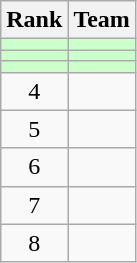<table class="wikitable">
<tr>
<th>Rank</th>
<th>Team</th>
</tr>
<tr bgcolor="#ccffcc">
<td align=center></td>
<td></td>
</tr>
<tr bgcolor="#ccffcc">
<td align=center></td>
<td></td>
</tr>
<tr bgcolor="#ccffcc">
<td align=center></td>
<td></td>
</tr>
<tr>
<td align=center>4</td>
<td></td>
</tr>
<tr>
<td align=center>5</td>
<td></td>
</tr>
<tr>
<td align=center>6</td>
<td></td>
</tr>
<tr>
<td align=center>7</td>
<td></td>
</tr>
<tr>
<td align=center>8</td>
<td></td>
</tr>
</table>
